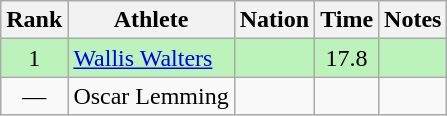<table class="wikitable sortable" style="text-align:center">
<tr>
<th>Rank</th>
<th>Athlete</th>
<th>Nation</th>
<th>Time</th>
<th>Notes</th>
</tr>
<tr bgcolor=bbf3bb>
<td>1</td>
<td align=left><a href='#'>Wallis Walters</a></td>
<td align=left></td>
<td>17.8</td>
<td></td>
</tr>
<tr>
<td data-sort-value=2>—</td>
<td align=left>Oscar Lemming</td>
<td align=left></td>
<td></td>
<td></td>
</tr>
</table>
